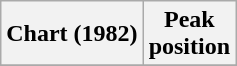<table class="wikitable sortable plainrowheaders" style="text-align:center">
<tr>
<th scope="col">Chart (1982)</th>
<th scope="col">Peak<br> position</th>
</tr>
<tr>
</tr>
</table>
